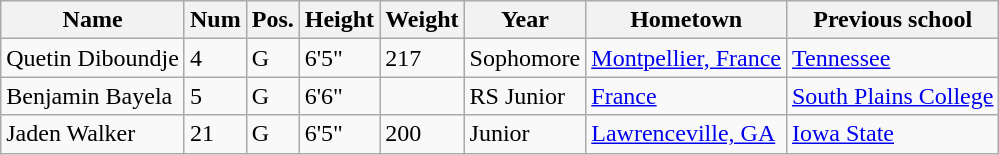<table class="wikitable sortable" border="1">
<tr>
<th>Name</th>
<th>Num</th>
<th>Pos.</th>
<th>Height</th>
<th>Weight</th>
<th>Year</th>
<th>Hometown</th>
<th class="unsortable">Previous school</th>
</tr>
<tr>
<td>Quetin Diboundje</td>
<td>4</td>
<td>G</td>
<td>6'5"</td>
<td>217</td>
<td>Sophomore</td>
<td><a href='#'>Montpellier, France</a></td>
<td><a href='#'>Tennessee</a></td>
</tr>
<tr>
<td>Benjamin Bayela</td>
<td>5</td>
<td>G</td>
<td>6'6"</td>
<td></td>
<td>RS Junior</td>
<td><a href='#'>France</a></td>
<td><a href='#'>South Plains College</a></td>
</tr>
<tr>
<td>Jaden Walker</td>
<td>21</td>
<td>G</td>
<td>6'5"</td>
<td>200</td>
<td>Junior</td>
<td><a href='#'>Lawrenceville, GA</a></td>
<td><a href='#'>Iowa State</a></td>
</tr>
</table>
